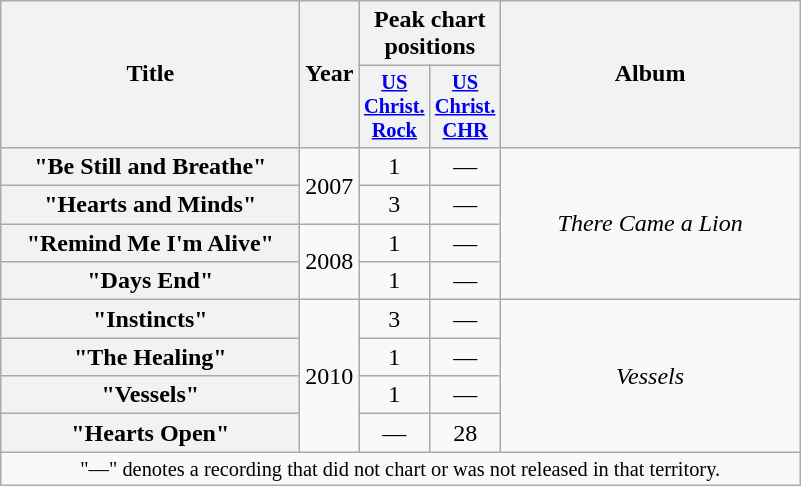<table class="wikitable plainrowheaders" style="text-align:center;">
<tr>
<th scope="col" rowspan="2" style="width:12em;">Title</th>
<th scope="col" rowspan="2" ">Year</th>
<th colspan="2">Peak chart positions</th>
<th scope="col" rowspan="2" style="width:12em;">Album</th>
</tr>
<tr>
<th scope="col" style="width:3em;font-size:85%;"><a href='#'>US<br>Christ.<br>Rock</a></th>
<th scope="col" style="width:3em;font-size:85%;"><a href='#'>US<br>Christ.<br>CHR</a></th>
</tr>
<tr>
<th scope="row">"Be Still and Breathe"</th>
<td rowspan="2">2007</td>
<td>1</td>
<td>—</td>
<td rowspan="4"><em>There Came a Lion</em></td>
</tr>
<tr>
<th scope="row">"Hearts and Minds"</th>
<td>3</td>
<td>—</td>
</tr>
<tr>
<th scope="row">"Remind Me I'm Alive"</th>
<td rowspan="2">2008</td>
<td>1</td>
<td>—</td>
</tr>
<tr>
<th scope="row">"Days End"</th>
<td>1</td>
<td>—</td>
</tr>
<tr>
<th scope="row">"Instincts"</th>
<td rowspan="4">2010</td>
<td>3</td>
<td>—</td>
<td rowspan="4"><em>Vessels</em></td>
</tr>
<tr>
<th scope="row">"The Healing"</th>
<td>1</td>
<td>—</td>
</tr>
<tr>
<th scope="row">"Vessels"</th>
<td>1</td>
<td>—</td>
</tr>
<tr>
<th scope="row">"Hearts Open"</th>
<td>—</td>
<td>28</td>
</tr>
<tr>
<td colspan="16" style="font-size:85%">"—" denotes a recording that did not chart or was not released in that territory.</td>
</tr>
</table>
